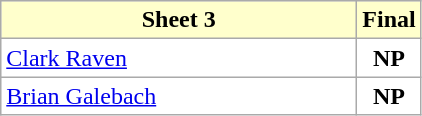<table class="wikitable">
<tr align=center bgcolor="#ffffcc">
<td><strong>Sheet 3</strong></td>
<td><strong>Final</strong></td>
</tr>
<tr align=center bgcolor="FFFFFF">
<td align=left width=230> <a href='#'>Clark Raven</a></td>
<td><strong>NP</strong></td>
</tr>
<tr align=center bgcolor="FFFFFF">
<td align=left width=230> <a href='#'>Brian Galebach</a></td>
<td><strong>NP</strong></td>
</tr>
</table>
